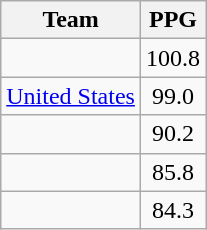<table class=wikitable>
<tr>
<th>Team</th>
<th>PPG</th>
</tr>
<tr>
<td></td>
<td align=center>100.8</td>
</tr>
<tr>
<td> <a href='#'>United States</a></td>
<td align=center>99.0</td>
</tr>
<tr>
<td></td>
<td align=center>90.2</td>
</tr>
<tr>
<td></td>
<td align=center>85.8</td>
</tr>
<tr>
<td></td>
<td align=center>84.3</td>
</tr>
</table>
